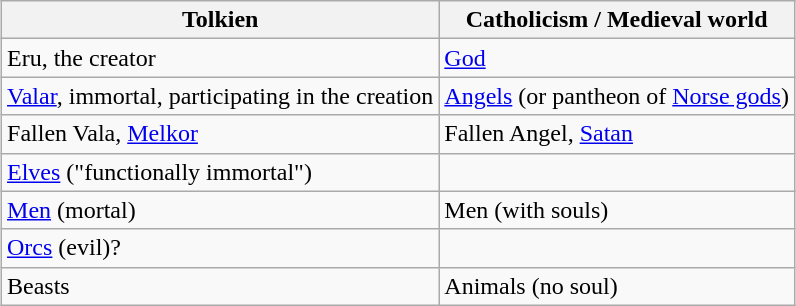<table class="wikitable" style="margin-left: auto; margin-right: auto; border: none;">
<tr>
<th>Tolkien</th>
<th>Catholicism / Medieval world</th>
</tr>
<tr>
<td>Eru, the creator</td>
<td><a href='#'>God</a></td>
</tr>
<tr>
<td><a href='#'>Valar</a>, immortal, participating in the creation</td>
<td><a href='#'>Angels</a> (or pantheon of <a href='#'>Norse gods</a>)</td>
</tr>
<tr>
<td>Fallen Vala, <a href='#'>Melkor</a></td>
<td>Fallen Angel, <a href='#'>Satan</a></td>
</tr>
<tr>
<td><a href='#'>Elves</a> ("functionally immortal")</td>
<td></td>
</tr>
<tr>
<td><a href='#'>Men</a> (mortal)</td>
<td>Men (with souls)</td>
</tr>
<tr>
<td><a href='#'>Orcs</a> (evil)?</td>
<td></td>
</tr>
<tr>
<td>Beasts</td>
<td>Animals (no soul)</td>
</tr>
</table>
